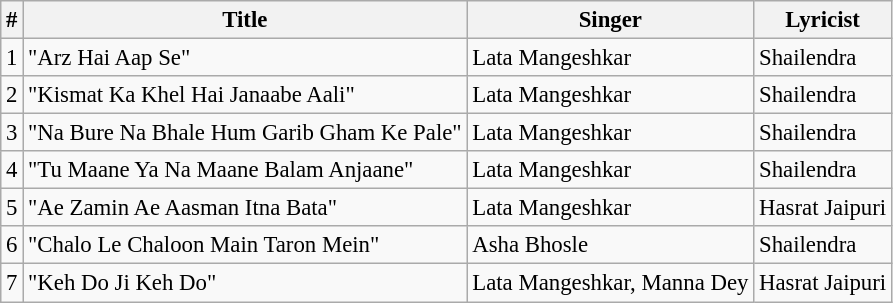<table class="wikitable" style="font-size:95%;">
<tr>
<th>#</th>
<th>Title</th>
<th>Singer</th>
<th>Lyricist</th>
</tr>
<tr>
<td>1</td>
<td>"Arz Hai Aap Se"</td>
<td>Lata Mangeshkar</td>
<td>Shailendra</td>
</tr>
<tr>
<td>2</td>
<td>"Kismat Ka Khel Hai Janaabe Aali"</td>
<td>Lata Mangeshkar</td>
<td>Shailendra</td>
</tr>
<tr>
<td>3</td>
<td>"Na Bure Na Bhale Hum Garib Gham Ke Pale"</td>
<td>Lata Mangeshkar</td>
<td>Shailendra</td>
</tr>
<tr>
<td>4</td>
<td>"Tu Maane Ya Na Maane Balam Anjaane"</td>
<td>Lata Mangeshkar</td>
<td>Shailendra</td>
</tr>
<tr>
<td>5</td>
<td>"Ae Zamin Ae Aasman Itna Bata"</td>
<td>Lata Mangeshkar</td>
<td>Hasrat Jaipuri</td>
</tr>
<tr>
<td>6</td>
<td>"Chalo Le Chaloon Main Taron Mein"</td>
<td>Asha Bhosle</td>
<td>Shailendra</td>
</tr>
<tr>
<td>7</td>
<td>"Keh Do Ji Keh Do"</td>
<td>Lata Mangeshkar, Manna Dey</td>
<td>Hasrat Jaipuri</td>
</tr>
</table>
